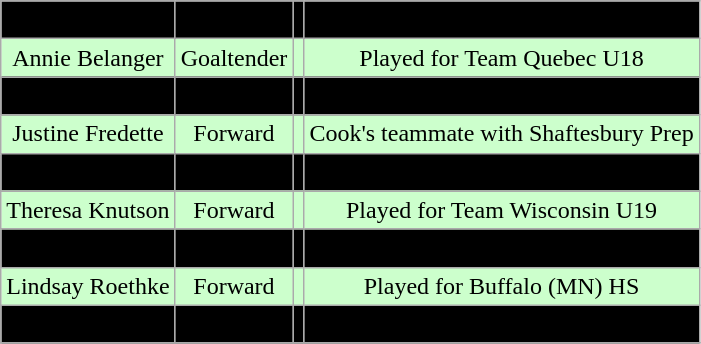<table class="wikitable">
<tr align="center" bgcolor=" ">
<td>Madison Badeau</td>
<td>Forward</td>
<td></td>
<td>Attended Holy Trinity Catholic HS</td>
</tr>
<tr align="center" bgcolor="#ccffcc">
<td>Annie Belanger</td>
<td>Goaltender</td>
<td></td>
<td>Played for Team Quebec U18</td>
</tr>
<tr align="center" bgcolor=" ">
<td>Cyndee Cook</td>
<td>Defense</td>
<td></td>
<td>Played for Shaftesbury Prep</td>
</tr>
<tr align="center" bgcolor="#ccffcc">
<td>Justine Fredette</td>
<td>Forward</td>
<td></td>
<td>Cook's teammate with Shaftesbury Prep</td>
</tr>
<tr align="center" bgcolor=" ">
<td>Shannon Godin</td>
<td>Forward</td>
<td></td>
<td>Played for Brewster Academy</td>
</tr>
<tr align="center" bgcolor="#ccffcc">
<td>Theresa Knutson</td>
<td>Forward</td>
<td></td>
<td>Played for Team Wisconsin U19</td>
</tr>
<tr align="center" bgcolor=" ">
<td>Leah Lum</td>
<td>Defense</td>
<td></td>
<td>Played for the Pacific Steelers</td>
</tr>
<tr align="center" bgcolor="#ccffcc">
<td>Lindsay Roethke</td>
<td>Forward</td>
<td></td>
<td>Played for Buffalo (MN) HS</td>
</tr>
<tr align="center" bgcolor=" ">
<td>Marisa Maccario</td>
<td>Forward</td>
<td></td>
<td>Played for the Boston Shamrocks</td>
</tr>
<tr align="center" bgcolor=" ">
</tr>
</table>
